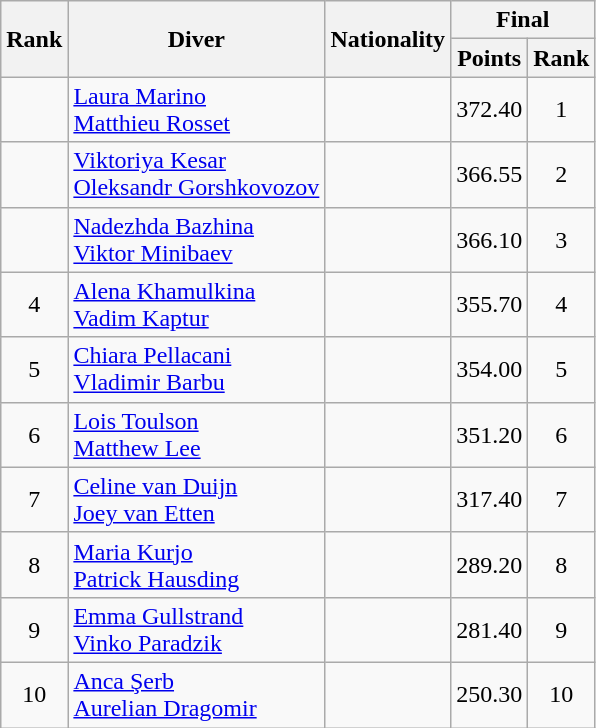<table class="wikitable" style="text-align:center">
<tr>
<th rowspan=2>Rank</th>
<th rowspan=2>Diver</th>
<th rowspan=2>Nationality</th>
<th colspan="2">Final</th>
</tr>
<tr>
<th>Points</th>
<th>Rank</th>
</tr>
<tr>
<td></td>
<td align=left><a href='#'>Laura Marino</a><br><a href='#'>Matthieu Rosset</a></td>
<td align=left></td>
<td>372.40</td>
<td>1</td>
</tr>
<tr>
<td></td>
<td align=left><a href='#'>Viktoriya Kesar</a><br><a href='#'>Oleksandr Gorshkovozov</a></td>
<td align=left></td>
<td>366.55</td>
<td>2</td>
</tr>
<tr>
<td></td>
<td align=left><a href='#'>Nadezhda Bazhina</a><br><a href='#'>Viktor Minibaev</a></td>
<td align=left></td>
<td>366.10</td>
<td>3</td>
</tr>
<tr>
<td>4</td>
<td align=left><a href='#'>Alena Khamulkina</a><br><a href='#'>Vadim Kaptur</a></td>
<td align=left></td>
<td>355.70</td>
<td>4</td>
</tr>
<tr>
<td>5</td>
<td align=left><a href='#'>Chiara Pellacani</a><br><a href='#'>Vladimir Barbu</a></td>
<td align=left></td>
<td>354.00</td>
<td>5</td>
</tr>
<tr>
<td>6</td>
<td align=left><a href='#'>Lois Toulson</a><br><a href='#'>Matthew Lee</a></td>
<td align=left></td>
<td>351.20</td>
<td>6</td>
</tr>
<tr>
<td>7</td>
<td align=left><a href='#'>Celine van Duijn</a><br><a href='#'>Joey van Etten</a></td>
<td align=left></td>
<td>317.40</td>
<td>7</td>
</tr>
<tr>
<td>8</td>
<td align=left><a href='#'>Maria Kurjo</a><br><a href='#'>Patrick Hausding</a></td>
<td align=left></td>
<td>289.20</td>
<td>8</td>
</tr>
<tr>
<td>9</td>
<td align=left><a href='#'>Emma Gullstrand</a><br><a href='#'>Vinko Paradzik</a></td>
<td align=left></td>
<td>281.40</td>
<td>9</td>
</tr>
<tr>
<td>10</td>
<td align=left><a href='#'>Anca Şerb</a><br><a href='#'>Aurelian Dragomir</a></td>
<td align=left></td>
<td>250.30</td>
<td>10</td>
</tr>
</table>
